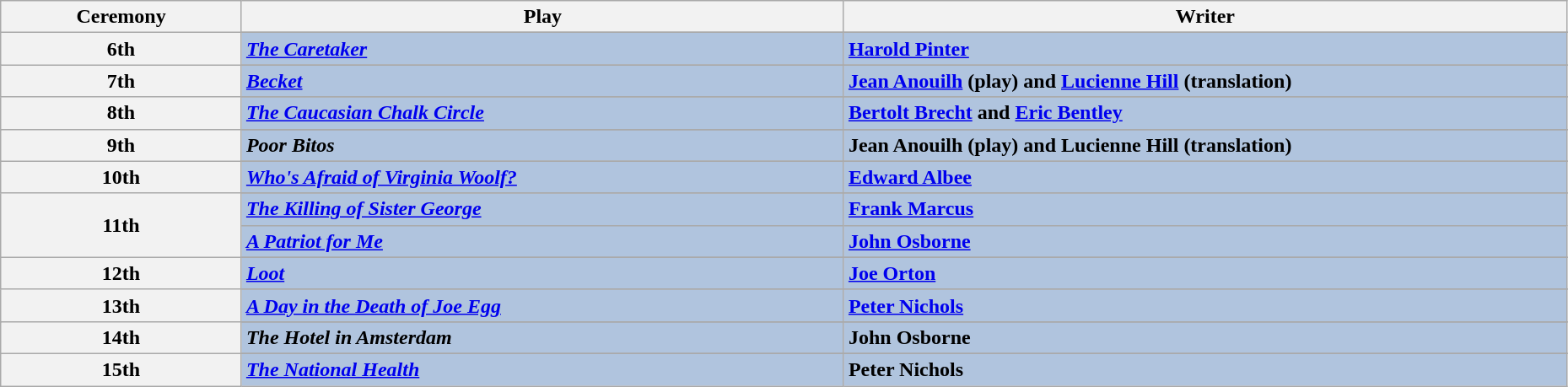<table class="wikitable" style="width:98%;">
<tr>
<th style="width:10%;">Ceremony</th>
<th style="width:25%;">Play</th>
<th style="width:30%;">Writer</th>
</tr>
<tr>
<th rowspan="2" align="center">6th</th>
</tr>
<tr style="background:#B0C4DE">
<td><strong><em><a href='#'>The Caretaker</a></em></strong></td>
<td><strong><a href='#'>Harold Pinter</a></strong></td>
</tr>
<tr>
<th rowspan="2" align="center">7th</th>
</tr>
<tr style="background:#B0C4DE">
<td><strong><em><a href='#'>Becket</a></em></strong></td>
<td><strong><a href='#'>Jean Anouilh</a></strong> <strong>(play)</strong> <strong>and <a href='#'>Lucienne Hill</a> (translation)</strong></td>
</tr>
<tr>
<th rowspan="2" align="center">8th</th>
</tr>
<tr style="background:#B0C4DE">
<td><strong><em><a href='#'>The Caucasian Chalk Circle</a></em></strong></td>
<td><strong><a href='#'>Bertolt Brecht</a> and <a href='#'>Eric Bentley</a></strong></td>
</tr>
<tr>
<th rowspan="2" align="center">9th</th>
</tr>
<tr style="background:#B0C4DE">
<td><strong><em>Poor Bitos</em></strong></td>
<td><strong>Jean Anouilh</strong> <strong>(play)</strong> <strong>and Lucienne Hill (translation)</strong></td>
</tr>
<tr>
<th rowspan="2" align="center">10th</th>
</tr>
<tr style="background:#B0C4DE">
<td><strong><em><a href='#'>Who's Afraid of Virginia Woolf?</a></em></strong></td>
<td><strong><a href='#'>Edward Albee</a></strong></td>
</tr>
<tr>
<th rowspan="3" align="center">11th</th>
</tr>
<tr style="background:#B0C4DE">
<td><strong><em><a href='#'>The Killing of Sister George</a></em></strong></td>
<td><strong><a href='#'>Frank Marcus</a></strong></td>
</tr>
<tr style="background:#B0C4DE">
<td><strong><em><a href='#'>A Patriot for Me</a></em></strong></td>
<td><strong><a href='#'>John Osborne</a></strong></td>
</tr>
<tr>
<th rowspan="2" align="center">12th</th>
</tr>
<tr style="background:#B0C4DE">
<td><strong><em><a href='#'>Loot</a></em></strong></td>
<td><strong><a href='#'>Joe Orton</a></strong></td>
</tr>
<tr>
<th rowspan="2" align="center">13th</th>
</tr>
<tr style="background:#B0C4DE">
<td><strong><em><a href='#'>A Day in the Death of Joe Egg</a></em></strong></td>
<td><a href='#'><strong>Peter Nichols</strong></a></td>
</tr>
<tr>
<th rowspan="2" align="center">14th</th>
</tr>
<tr style="background:#B0C4DE">
<td><strong><em>The Hotel in Amsterdam</em></strong></td>
<td><strong>John Osborne</strong></td>
</tr>
<tr>
<th rowspan="2" align="center">15th</th>
</tr>
<tr style="background:#B0C4DE">
<td><strong><em><a href='#'>The National Health</a></em></strong></td>
<td><strong>Peter Nichols</strong></td>
</tr>
</table>
